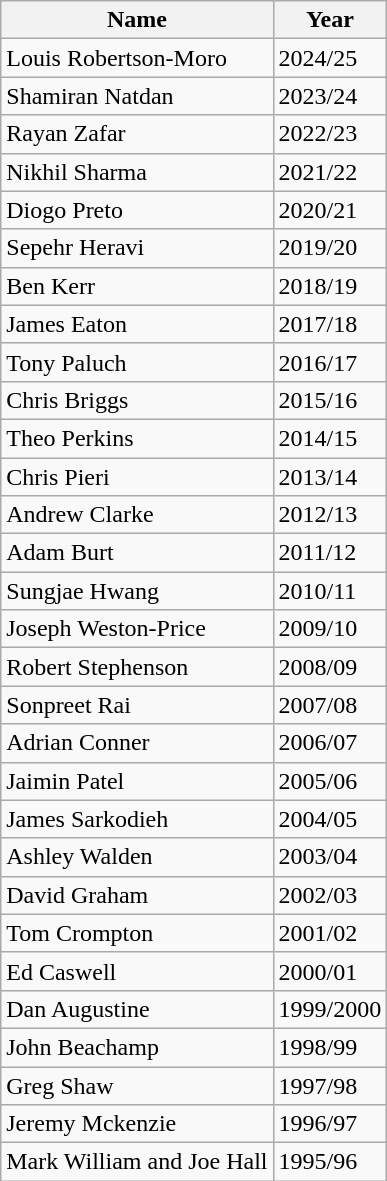<table class="wikitable">
<tr>
<th>Name</th>
<th>Year</th>
</tr>
<tr>
<td>Louis Robertson-Moro</td>
<td>2024/25</td>
</tr>
<tr>
<td>Shamiran Natdan</td>
<td>2023/24</td>
</tr>
<tr>
<td>Rayan Zafar</td>
<td>2022/23</td>
</tr>
<tr>
<td>Nikhil Sharma</td>
<td>2021/22</td>
</tr>
<tr>
<td>Diogo Preto</td>
<td>2020/21</td>
</tr>
<tr>
<td>Sepehr Heravi</td>
<td>2019/20</td>
</tr>
<tr>
<td>Ben Kerr</td>
<td>2018/19</td>
</tr>
<tr>
<td>James Eaton</td>
<td>2017/18</td>
</tr>
<tr>
<td>Tony Paluch</td>
<td>2016/17</td>
</tr>
<tr>
<td>Chris Briggs</td>
<td>2015/16</td>
</tr>
<tr>
<td>Theo Perkins</td>
<td>2014/15</td>
</tr>
<tr>
<td>Chris Pieri</td>
<td>2013/14</td>
</tr>
<tr>
<td>Andrew Clarke</td>
<td>2012/13</td>
</tr>
<tr>
<td>Adam Burt</td>
<td>2011/12</td>
</tr>
<tr>
<td>Sungjae Hwang</td>
<td>2010/11</td>
</tr>
<tr>
<td>Joseph Weston-Price</td>
<td>2009/10</td>
</tr>
<tr>
<td>Robert Stephenson</td>
<td>2008/09</td>
</tr>
<tr>
<td>Sonpreet Rai</td>
<td>2007/08</td>
</tr>
<tr>
<td>Adrian Conner</td>
<td>2006/07</td>
</tr>
<tr>
<td>Jaimin Patel</td>
<td>2005/06</td>
</tr>
<tr>
<td>James Sarkodieh</td>
<td>2004/05</td>
</tr>
<tr>
<td>Ashley Walden</td>
<td>2003/04</td>
</tr>
<tr>
<td>David Graham</td>
<td>2002/03</td>
</tr>
<tr>
<td>Tom Crompton</td>
<td>2001/02</td>
</tr>
<tr>
<td>Ed Caswell</td>
<td>2000/01</td>
</tr>
<tr>
<td>Dan Augustine</td>
<td>1999/2000</td>
</tr>
<tr>
<td>John Beachamp</td>
<td>1998/99</td>
</tr>
<tr>
<td>Greg Shaw</td>
<td>1997/98</td>
</tr>
<tr>
<td>Jeremy Mckenzie</td>
<td>1996/97</td>
</tr>
<tr>
<td>Mark William and Joe Hall</td>
<td>1995/96</td>
</tr>
</table>
